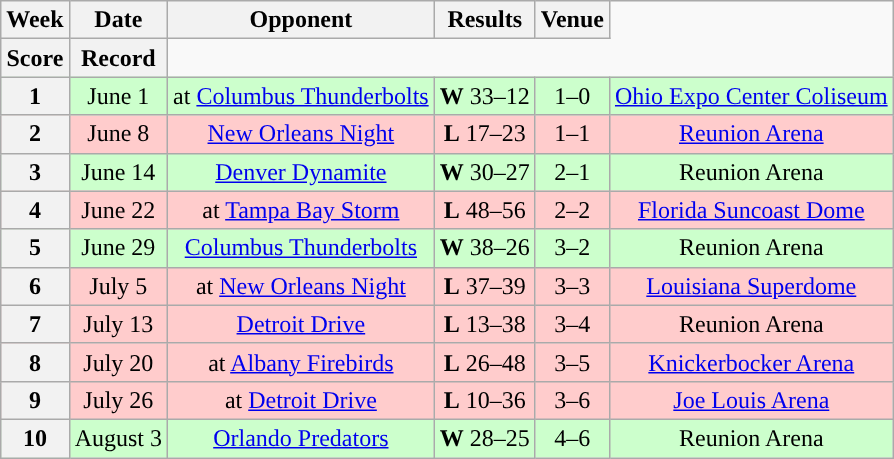<table class="wikitable" style="text-align:center">
<tr>
<th>Week</th>
<th>Date</th>
<th>Opponent</th>
<th>Results</th>
<th>Venue</th>
</tr>
<tr>
<th>Score</th>
<th>Record</th>
</tr>
<tr style="background:#cfc">
<th>1</th>
<td>June 1</td>
<td>at <a href='#'>Columbus Thunderbolts</a></td>
<td><strong>W</strong> 33–12</td>
<td>1–0</td>
<td><a href='#'>Ohio Expo Center Coliseum</a></td>
</tr>
<tr style="background:#fcc">
<th>2</th>
<td>June 8</td>
<td><a href='#'>New Orleans Night</a></td>
<td><strong>L</strong> 17–23</td>
<td>1–1</td>
<td><a href='#'>Reunion Arena</a></td>
</tr>
<tr style="background:#cfc">
<th>3</th>
<td>June 14</td>
<td><a href='#'>Denver Dynamite</a></td>
<td><strong>W</strong> 30–27</td>
<td>2–1</td>
<td>Reunion Arena</td>
</tr>
<tr style="background:#fcc">
<th>4</th>
<td>June 22</td>
<td>at <a href='#'>Tampa Bay Storm</a></td>
<td><strong>L</strong> 48–56</td>
<td>2–2</td>
<td><a href='#'>Florida Suncoast Dome</a></td>
</tr>
<tr style="background:#cfc">
<th>5</th>
<td>June 29</td>
<td><a href='#'>Columbus Thunderbolts</a></td>
<td><strong>W</strong> 38–26</td>
<td>3–2</td>
<td>Reunion Arena</td>
</tr>
<tr style="background:#fcc">
<th>6</th>
<td>July 5</td>
<td>at <a href='#'>New Orleans Night</a></td>
<td><strong>L</strong> 37–39</td>
<td>3–3</td>
<td><a href='#'>Louisiana Superdome</a></td>
</tr>
<tr style="background:#fcc">
<th>7</th>
<td>July 13</td>
<td><a href='#'>Detroit Drive</a></td>
<td><strong>L</strong> 13–38</td>
<td>3–4</td>
<td>Reunion Arena</td>
</tr>
<tr style="background:#fcc">
<th>8</th>
<td>July 20</td>
<td>at <a href='#'>Albany Firebirds</a></td>
<td><strong>L</strong> 26–48</td>
<td>3–5</td>
<td><a href='#'>Knickerbocker Arena</a></td>
</tr>
<tr style="background:#fcc">
<th>9</th>
<td>July 26</td>
<td>at <a href='#'>Detroit Drive</a></td>
<td><strong>L</strong> 10–36</td>
<td>3–6</td>
<td><a href='#'>Joe Louis Arena</a></td>
</tr>
<tr style="background:#cfc">
<th>10</th>
<td>August 3</td>
<td><a href='#'>Orlando Predators</a></td>
<td><strong>W</strong> 28–25 </td>
<td>4–6</td>
<td>Reunion Arena</td>
</tr>
</table>
